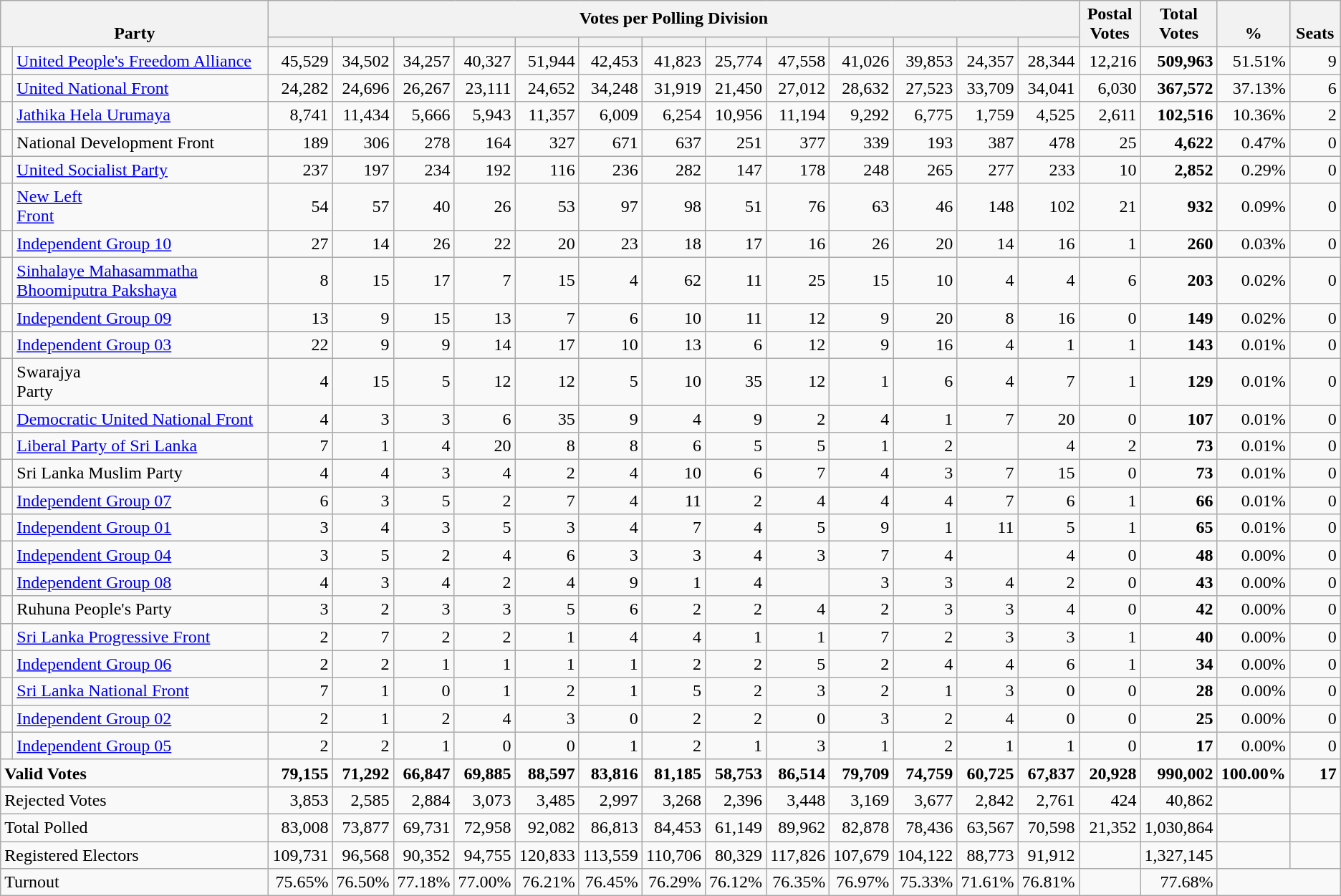<table class="wikitable" border="1" style="text-align:right;">
<tr>
<th align=left valign=bottom rowspan=2 colspan=2 width="180">Party</th>
<th colspan=13>Votes per Polling Division</th>
<th align=center valign=bottom rowspan=2 width="50">Postal<br>Votes</th>
<th align=center valign=bottom rowspan=2 width="50">Total Votes</th>
<th align=center valign=bottom rowspan=2 width="50">%</th>
<th align=center valign=bottom rowspan=2 width="40">Seats</th>
</tr>
<tr>
<th></th>
<th></th>
<th></th>
<th></th>
<th></th>
<th></th>
<th></th>
<th></th>
<th></th>
<th></th>
<th></th>
<th></th>
<th></th>
</tr>
<tr>
<td bgcolor=> </td>
<td align=left><a href='#'>United People's Freedom Alliance</a></td>
<td>45,529</td>
<td>34,502</td>
<td>34,257</td>
<td>40,327</td>
<td>51,944</td>
<td>42,453</td>
<td>41,823</td>
<td>25,774</td>
<td>47,558</td>
<td>41,026</td>
<td>39,853</td>
<td>24,357</td>
<td>28,344</td>
<td>12,216</td>
<td><strong>509,963</strong></td>
<td>51.51%</td>
<td>9</td>
</tr>
<tr>
<td bgcolor=> </td>
<td align=left><a href='#'>United National Front</a></td>
<td>24,282</td>
<td>24,696</td>
<td>26,267</td>
<td>23,111</td>
<td>24,652</td>
<td>34,248</td>
<td>31,919</td>
<td>21,450</td>
<td>27,012</td>
<td>28,632</td>
<td>27,523</td>
<td>33,709</td>
<td>34,041</td>
<td>6,030</td>
<td><strong>367,572</strong></td>
<td>37.13%</td>
<td>6</td>
</tr>
<tr>
<td bgcolor=> </td>
<td align=left><a href='#'>Jathika Hela Urumaya</a></td>
<td>8,741</td>
<td>11,434</td>
<td>5,666</td>
<td>5,943</td>
<td>11,357</td>
<td>6,009</td>
<td>6,254</td>
<td>10,956</td>
<td>11,194</td>
<td>9,292</td>
<td>6,775</td>
<td>1,759</td>
<td>4,525</td>
<td>2,611</td>
<td><strong>102,516</strong></td>
<td>10.36%</td>
<td>2</td>
</tr>
<tr>
<td bgcolor=> </td>
<td align=left>National Development Front</td>
<td>189</td>
<td>306</td>
<td>278</td>
<td>164</td>
<td>327</td>
<td>671</td>
<td>637</td>
<td>251</td>
<td>377</td>
<td>339</td>
<td>193</td>
<td>387</td>
<td>478</td>
<td>25</td>
<td><strong>4,622</strong></td>
<td>0.47%</td>
<td>0</td>
</tr>
<tr>
<td bgcolor=> </td>
<td align=left><a href='#'>United Socialist Party</a></td>
<td>237</td>
<td>197</td>
<td>234</td>
<td>192</td>
<td>116</td>
<td>236</td>
<td>282</td>
<td>147</td>
<td>178</td>
<td>248</td>
<td>265</td>
<td>277</td>
<td>233</td>
<td>10</td>
<td><strong>2,852</strong></td>
<td>0.29%</td>
<td>0</td>
</tr>
<tr>
<td bgcolor=> </td>
<td align=left><a href='#'>New Left<br>Front</a></td>
<td>54</td>
<td>57</td>
<td>40</td>
<td>26</td>
<td>53</td>
<td>97</td>
<td>98</td>
<td>51</td>
<td>76</td>
<td>63</td>
<td>46</td>
<td>148</td>
<td>102</td>
<td>21</td>
<td><strong>932</strong></td>
<td>0.09%</td>
<td>0</td>
</tr>
<tr>
<td bgcolor=> </td>
<td align=left><a href='#'>Independent Group 10</a></td>
<td>27</td>
<td>14</td>
<td>26</td>
<td>22</td>
<td>20</td>
<td>23</td>
<td>18</td>
<td>17</td>
<td>16</td>
<td>26</td>
<td>20</td>
<td>14</td>
<td>16</td>
<td>1</td>
<td><strong>260</strong></td>
<td>0.03%</td>
<td>0</td>
</tr>
<tr>
<td bgcolor=> </td>
<td align=left><a href='#'>Sinhalaye Mahasammatha Bhoomiputra Pakshaya</a></td>
<td>8</td>
<td>15</td>
<td>17</td>
<td>7</td>
<td>15</td>
<td>4</td>
<td>62</td>
<td>11</td>
<td>25</td>
<td>15</td>
<td>10</td>
<td>4</td>
<td>4</td>
<td>6</td>
<td><strong>203</strong></td>
<td>0.02%</td>
<td>0</td>
</tr>
<tr>
<td bgcolor=> </td>
<td align=left><a href='#'>Independent Group 09</a></td>
<td>13</td>
<td>9</td>
<td>15</td>
<td>13</td>
<td>7</td>
<td>6</td>
<td>10</td>
<td>11</td>
<td>12</td>
<td>9</td>
<td>20</td>
<td>8</td>
<td>16</td>
<td>0</td>
<td><strong>149</strong></td>
<td>0.02%</td>
<td>0</td>
</tr>
<tr>
<td bgcolor=> </td>
<td align=left><a href='#'>Independent Group 03</a></td>
<td>22</td>
<td>9</td>
<td>9</td>
<td>14</td>
<td>17</td>
<td>10</td>
<td>13</td>
<td>6</td>
<td>12</td>
<td>9</td>
<td>16</td>
<td>4</td>
<td>1</td>
<td>1</td>
<td><strong>143</strong></td>
<td>0.01%</td>
<td>0</td>
</tr>
<tr>
<td bgcolor=> </td>
<td align=left>Swarajya<br>Party</td>
<td>4</td>
<td>15</td>
<td>5</td>
<td>12</td>
<td>12</td>
<td>5</td>
<td>10</td>
<td>35</td>
<td>12</td>
<td>1</td>
<td>6</td>
<td>4</td>
<td>7</td>
<td>1</td>
<td><strong>129</strong></td>
<td>0.01%</td>
<td>0</td>
</tr>
<tr>
<td bgcolor=> </td>
<td align=left><a href='#'>Democratic United National Front</a></td>
<td>4</td>
<td>3</td>
<td>3</td>
<td>6</td>
<td>35</td>
<td>9</td>
<td>4</td>
<td>9</td>
<td>2</td>
<td>4</td>
<td>1</td>
<td>7</td>
<td>20</td>
<td>0</td>
<td><strong>107</strong></td>
<td>0.01%</td>
<td>0</td>
</tr>
<tr>
<td bgcolor=> </td>
<td align=left><a href='#'>Liberal Party of Sri Lanka</a></td>
<td>7</td>
<td>1</td>
<td>4</td>
<td>20</td>
<td>8</td>
<td>8</td>
<td>6</td>
<td>5</td>
<td>5</td>
<td>1</td>
<td>2</td>
<td></td>
<td>4</td>
<td>2</td>
<td><strong>73</strong></td>
<td>0.01%</td>
<td>0</td>
</tr>
<tr>
<td bgcolor=> </td>
<td align=left>Sri Lanka Muslim Party</td>
<td>4</td>
<td>4</td>
<td>3</td>
<td>4</td>
<td>2</td>
<td>4</td>
<td>10</td>
<td>6</td>
<td>7</td>
<td>4</td>
<td>3</td>
<td>7</td>
<td>15</td>
<td>0</td>
<td><strong>73</strong></td>
<td>0.01%</td>
<td>0</td>
</tr>
<tr>
<td bgcolor=> </td>
<td align=left><a href='#'>Independent Group 07</a></td>
<td>6</td>
<td>3</td>
<td>5</td>
<td>2</td>
<td>7</td>
<td>4</td>
<td>11</td>
<td>2</td>
<td>4</td>
<td>4</td>
<td>4</td>
<td>7</td>
<td>6</td>
<td>1</td>
<td><strong>66</strong></td>
<td>0.01%</td>
<td>0</td>
</tr>
<tr>
<td bgcolor=> </td>
<td align=left><a href='#'>Independent Group 01</a></td>
<td>3</td>
<td>4</td>
<td>3</td>
<td>5</td>
<td>3</td>
<td>4</td>
<td>7</td>
<td>4</td>
<td>5</td>
<td>9</td>
<td>1</td>
<td>11</td>
<td>5</td>
<td>1</td>
<td><strong>65</strong></td>
<td>0.01%</td>
<td>0</td>
</tr>
<tr>
<td bgcolor=> </td>
<td align=left><a href='#'>Independent Group 04</a></td>
<td>3</td>
<td>5</td>
<td>2</td>
<td>4</td>
<td>6</td>
<td>3</td>
<td>3</td>
<td>4</td>
<td>3</td>
<td>7</td>
<td>4</td>
<td></td>
<td>4</td>
<td>0</td>
<td><strong>48</strong></td>
<td>0.00%</td>
<td>0</td>
</tr>
<tr>
<td bgcolor=> </td>
<td align=left><a href='#'>Independent Group 08</a></td>
<td>4</td>
<td>3</td>
<td>4</td>
<td>2</td>
<td>4</td>
<td>9</td>
<td>1</td>
<td>4</td>
<td></td>
<td>3</td>
<td>3</td>
<td>4</td>
<td>2</td>
<td>0</td>
<td><strong>43</strong></td>
<td>0.00%</td>
<td>0</td>
</tr>
<tr>
<td bgcolor=> </td>
<td align=left>Ruhuna People's Party</td>
<td>3</td>
<td>2</td>
<td>3</td>
<td>3</td>
<td>5</td>
<td>6</td>
<td>2</td>
<td>2</td>
<td>4</td>
<td>2</td>
<td>3</td>
<td>3</td>
<td>4</td>
<td>0</td>
<td><strong>42</strong></td>
<td>0.00%</td>
<td>0</td>
</tr>
<tr>
<td bgcolor=> </td>
<td align=left><a href='#'>Sri Lanka Progressive Front</a></td>
<td>2</td>
<td>7</td>
<td>2</td>
<td>2</td>
<td>1</td>
<td>4</td>
<td>4</td>
<td>1</td>
<td>1</td>
<td>7</td>
<td>2</td>
<td>3</td>
<td>3</td>
<td>1</td>
<td><strong>40</strong></td>
<td>0.00%</td>
<td>0</td>
</tr>
<tr>
<td bgcolor=> </td>
<td align=left><a href='#'>Independent Group 06</a></td>
<td>2</td>
<td>2</td>
<td>1</td>
<td>1</td>
<td>1</td>
<td>1</td>
<td>2</td>
<td>2</td>
<td>5</td>
<td>2</td>
<td>4</td>
<td>4</td>
<td>6</td>
<td>1</td>
<td><strong>34</strong></td>
<td>0.00%</td>
<td>0</td>
</tr>
<tr>
<td bgcolor=> </td>
<td align=left><a href='#'>Sri Lanka National Front</a></td>
<td>7</td>
<td>1</td>
<td>0</td>
<td>1</td>
<td>2</td>
<td>1</td>
<td>5</td>
<td>2</td>
<td>3</td>
<td>2</td>
<td>1</td>
<td>3</td>
<td>0</td>
<td>0</td>
<td><strong>28</strong></td>
<td>0.00%</td>
<td>0</td>
</tr>
<tr>
<td bgcolor=> </td>
<td align=left><a href='#'>Independent Group 02</a></td>
<td>2</td>
<td>1</td>
<td>2</td>
<td>4</td>
<td>3</td>
<td>0</td>
<td>2</td>
<td>2</td>
<td>0</td>
<td>3</td>
<td>2</td>
<td>4</td>
<td>0</td>
<td>0</td>
<td><strong>25</strong></td>
<td>0.00%</td>
<td>0</td>
</tr>
<tr>
<td bgcolor=> </td>
<td align=left><a href='#'>Independent Group 05</a></td>
<td>2</td>
<td>2</td>
<td>1</td>
<td>0</td>
<td>0</td>
<td>1</td>
<td>2</td>
<td>1</td>
<td>3</td>
<td>1</td>
<td>2</td>
<td>1</td>
<td>1</td>
<td>0</td>
<td><strong>17</strong></td>
<td>0.00%</td>
<td>0</td>
</tr>
<tr>
<td align=left colspan=2><strong>Valid Votes</strong></td>
<td><strong>79,155</strong></td>
<td><strong>71,292</strong></td>
<td><strong>66,847</strong></td>
<td><strong>69,885</strong></td>
<td><strong>88,597</strong></td>
<td><strong>83,816</strong></td>
<td><strong>81,185</strong></td>
<td><strong>58,753</strong></td>
<td><strong>86,514</strong></td>
<td><strong>79,709</strong></td>
<td><strong>74,759</strong></td>
<td><strong>60,725</strong></td>
<td><strong>67,837</strong></td>
<td><strong>20,928</strong></td>
<td><strong>990,002</strong></td>
<td><strong>100.00%</strong></td>
<td><strong>17</strong></td>
</tr>
<tr>
<td align=left colspan=2>Rejected Votes</td>
<td>3,853</td>
<td>2,585</td>
<td>2,884</td>
<td>3,073</td>
<td>3,485</td>
<td>2,997</td>
<td>3,268</td>
<td>2,396</td>
<td>3,448</td>
<td>3,169</td>
<td>3,677</td>
<td>2,842</td>
<td>2,761</td>
<td>424</td>
<td>40,862</td>
<td></td>
<td></td>
</tr>
<tr>
<td align=left colspan=2>Total Polled</td>
<td>83,008</td>
<td>73,877</td>
<td>69,731</td>
<td>72,958</td>
<td>92,082</td>
<td>86,813</td>
<td>84,453</td>
<td>61,149</td>
<td>89,962</td>
<td>82,878</td>
<td>78,436</td>
<td>63,567</td>
<td>70,598</td>
<td>21,352</td>
<td>1,030,864</td>
<td></td>
<td></td>
</tr>
<tr>
<td align=left colspan=2>Registered Electors</td>
<td>109,731</td>
<td>96,568</td>
<td>90,352</td>
<td>94,755</td>
<td>120,833</td>
<td>113,559</td>
<td>110,706</td>
<td>80,329</td>
<td>117,826</td>
<td>107,679</td>
<td>104,122</td>
<td>88,773</td>
<td>91,912</td>
<td></td>
<td>1,327,145</td>
<td></td>
<td></td>
</tr>
<tr>
<td align=left colspan=2>Turnout</td>
<td>75.65%</td>
<td>76.50%</td>
<td>77.18%</td>
<td>77.00%</td>
<td>76.21%</td>
<td>76.45%</td>
<td>76.29%</td>
<td>76.12%</td>
<td>76.35%</td>
<td>76.97%</td>
<td>75.33%</td>
<td>71.61%</td>
<td>76.81%</td>
<td></td>
<td>77.68%</td>
</tr>
</table>
